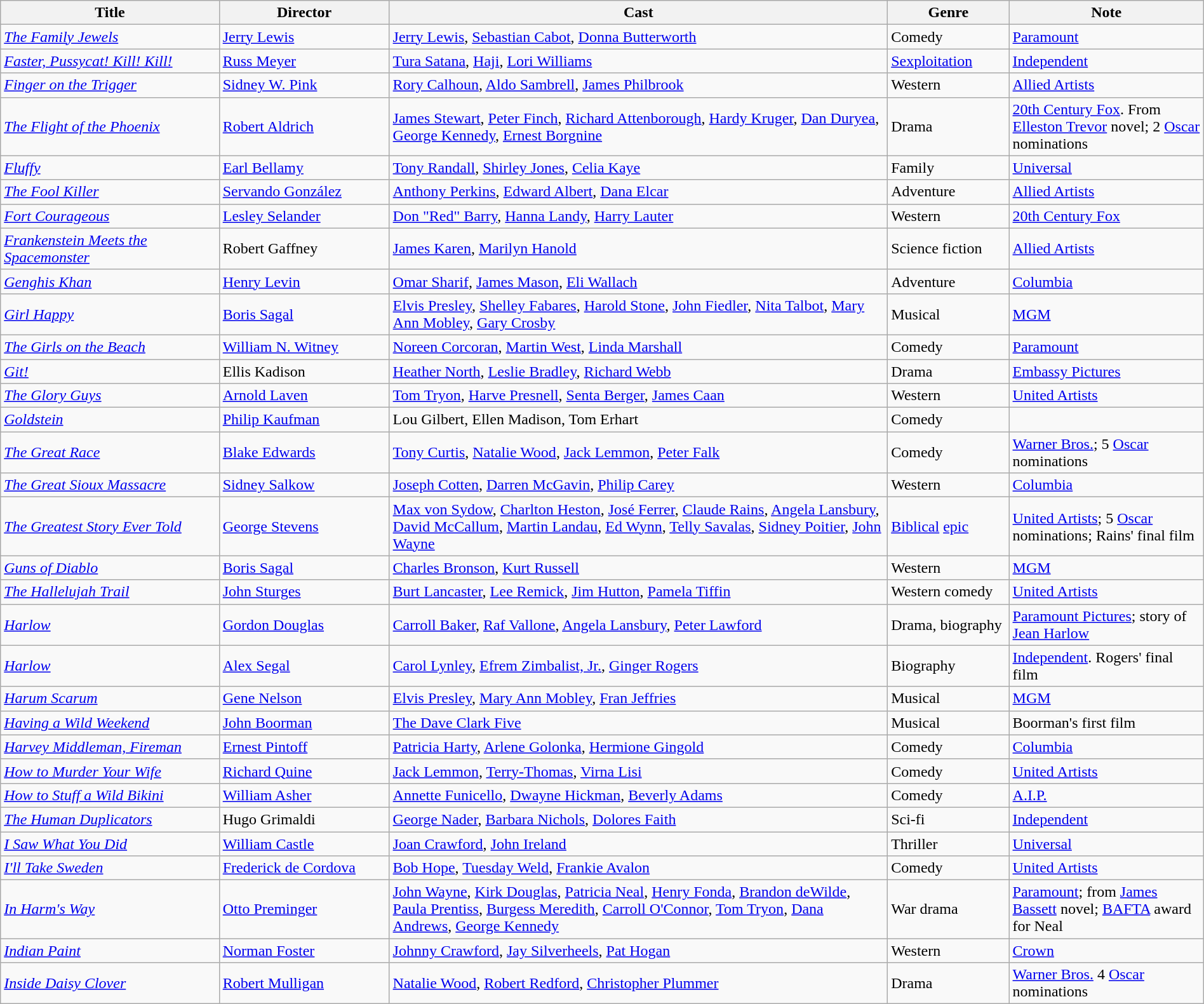<table class="wikitable" width= "100%">
<tr>
<th width=18%>Title</th>
<th width=14%>Director</th>
<th width=41%>Cast</th>
<th width=10%>Genre</th>
<th width=16%>Note</th>
</tr>
<tr>
<td><em><a href='#'>The Family Jewels</a></em></td>
<td><a href='#'>Jerry Lewis</a></td>
<td><a href='#'>Jerry Lewis</a>, <a href='#'>Sebastian Cabot</a>, <a href='#'>Donna Butterworth</a></td>
<td>Comedy</td>
<td><a href='#'>Paramount</a></td>
</tr>
<tr>
<td><em><a href='#'>Faster, Pussycat! Kill! Kill!</a></em></td>
<td><a href='#'>Russ Meyer</a></td>
<td><a href='#'>Tura Satana</a>, <a href='#'>Haji</a>, <a href='#'>Lori Williams</a></td>
<td><a href='#'>Sexploitation</a></td>
<td><a href='#'>Independent</a></td>
</tr>
<tr>
<td><em><a href='#'>Finger on the Trigger</a></em></td>
<td><a href='#'>Sidney W. Pink</a></td>
<td><a href='#'>Rory Calhoun</a>, <a href='#'>Aldo Sambrell</a>, <a href='#'>James Philbrook</a></td>
<td>Western</td>
<td><a href='#'>Allied Artists</a></td>
</tr>
<tr>
<td><em><a href='#'>The Flight of the Phoenix</a></em></td>
<td><a href='#'>Robert Aldrich</a></td>
<td><a href='#'>James Stewart</a>, <a href='#'>Peter Finch</a>, <a href='#'>Richard Attenborough</a>, <a href='#'>Hardy Kruger</a>, <a href='#'>Dan Duryea</a>, <a href='#'>George Kennedy</a>, <a href='#'>Ernest Borgnine</a></td>
<td>Drama</td>
<td><a href='#'>20th Century Fox</a>. From <a href='#'>Elleston Trevor</a> novel; 2 <a href='#'>Oscar</a> nominations</td>
</tr>
<tr>
<td><em><a href='#'>Fluffy</a></em></td>
<td><a href='#'>Earl Bellamy</a></td>
<td><a href='#'>Tony Randall</a>, <a href='#'>Shirley Jones</a>, <a href='#'>Celia Kaye</a></td>
<td>Family</td>
<td><a href='#'>Universal</a></td>
</tr>
<tr>
<td><em><a href='#'>The Fool Killer</a></em></td>
<td><a href='#'>Servando González</a></td>
<td><a href='#'>Anthony Perkins</a>, <a href='#'>Edward Albert</a>, <a href='#'>Dana Elcar</a></td>
<td>Adventure</td>
<td><a href='#'>Allied Artists</a></td>
</tr>
<tr>
<td><em><a href='#'>Fort Courageous</a></em></td>
<td><a href='#'>Lesley Selander</a></td>
<td><a href='#'>Don "Red" Barry</a>, <a href='#'>Hanna Landy</a>, <a href='#'>Harry Lauter</a></td>
<td>Western</td>
<td><a href='#'>20th Century Fox</a></td>
</tr>
<tr>
<td><em><a href='#'>Frankenstein Meets the Spacemonster</a></em></td>
<td>Robert Gaffney</td>
<td><a href='#'>James Karen</a>, <a href='#'>Marilyn Hanold</a></td>
<td>Science fiction</td>
<td><a href='#'>Allied Artists</a></td>
</tr>
<tr>
<td><em><a href='#'>Genghis Khan</a></em></td>
<td><a href='#'>Henry Levin</a></td>
<td><a href='#'>Omar Sharif</a>, <a href='#'>James Mason</a>, <a href='#'>Eli Wallach</a></td>
<td>Adventure</td>
<td><a href='#'>Columbia</a></td>
</tr>
<tr>
<td><em><a href='#'>Girl Happy</a></em></td>
<td><a href='#'>Boris Sagal</a></td>
<td><a href='#'>Elvis Presley</a>, <a href='#'>Shelley Fabares</a>, <a href='#'>Harold Stone</a>, <a href='#'>John Fiedler</a>, <a href='#'>Nita Talbot</a>, <a href='#'>Mary Ann Mobley</a>, <a href='#'>Gary Crosby</a></td>
<td>Musical</td>
<td><a href='#'>MGM</a></td>
</tr>
<tr>
<td><em><a href='#'>The Girls on the Beach</a></em></td>
<td><a href='#'>William N. Witney</a></td>
<td><a href='#'>Noreen Corcoran</a>, <a href='#'>Martin West</a>, <a href='#'>Linda Marshall</a></td>
<td>Comedy</td>
<td><a href='#'>Paramount</a></td>
</tr>
<tr>
<td><em><a href='#'>Git!</a></em></td>
<td>Ellis Kadison</td>
<td><a href='#'>Heather North</a>, <a href='#'>Leslie Bradley</a>, <a href='#'>Richard Webb</a></td>
<td>Drama</td>
<td><a href='#'>Embassy Pictures</a></td>
</tr>
<tr>
<td><em><a href='#'>The Glory Guys</a></em></td>
<td><a href='#'>Arnold Laven</a></td>
<td><a href='#'>Tom Tryon</a>, <a href='#'>Harve Presnell</a>, <a href='#'>Senta Berger</a>, <a href='#'>James Caan</a></td>
<td>Western</td>
<td><a href='#'>United Artists</a></td>
</tr>
<tr>
<td><em><a href='#'>Goldstein</a></em></td>
<td><a href='#'>Philip Kaufman</a></td>
<td>Lou Gilbert, Ellen Madison, Tom Erhart</td>
<td>Comedy</td>
<td></td>
</tr>
<tr>
<td><em><a href='#'>The Great Race</a></em></td>
<td><a href='#'>Blake Edwards</a></td>
<td><a href='#'>Tony Curtis</a>, <a href='#'>Natalie Wood</a>, <a href='#'>Jack Lemmon</a>, <a href='#'>Peter Falk</a></td>
<td>Comedy</td>
<td><a href='#'>Warner Bros.</a>; 5 <a href='#'>Oscar</a> nominations</td>
</tr>
<tr>
<td><em><a href='#'>The Great Sioux Massacre</a></em></td>
<td><a href='#'>Sidney Salkow</a></td>
<td><a href='#'>Joseph Cotten</a>, <a href='#'>Darren McGavin</a>, <a href='#'>Philip Carey</a></td>
<td>Western</td>
<td><a href='#'>Columbia</a></td>
</tr>
<tr>
<td><em><a href='#'>The Greatest Story Ever Told</a></em></td>
<td><a href='#'>George Stevens</a></td>
<td><a href='#'>Max von Sydow</a>, <a href='#'>Charlton Heston</a>, <a href='#'>José Ferrer</a>, <a href='#'>Claude Rains</a>, <a href='#'>Angela Lansbury</a>, <a href='#'>David McCallum</a>, <a href='#'>Martin Landau</a>, <a href='#'>Ed Wynn</a>, <a href='#'>Telly Savalas</a>, <a href='#'>Sidney Poitier</a>, <a href='#'>John Wayne</a></td>
<td><a href='#'>Biblical</a> <a href='#'>epic</a></td>
<td><a href='#'>United Artists</a>; 5 <a href='#'>Oscar</a> nominations; Rains' final film</td>
</tr>
<tr>
<td><em><a href='#'>Guns of Diablo</a></em></td>
<td><a href='#'>Boris Sagal</a></td>
<td><a href='#'>Charles Bronson</a>, <a href='#'>Kurt Russell</a></td>
<td>Western</td>
<td><a href='#'>MGM</a></td>
</tr>
<tr>
<td><em><a href='#'>The Hallelujah Trail</a></em></td>
<td><a href='#'>John Sturges</a></td>
<td><a href='#'>Burt Lancaster</a>, <a href='#'>Lee Remick</a>, <a href='#'>Jim Hutton</a>, <a href='#'>Pamela Tiffin</a></td>
<td>Western comedy</td>
<td><a href='#'>United Artists</a></td>
</tr>
<tr>
<td><em><a href='#'>Harlow</a></em></td>
<td><a href='#'>Gordon Douglas</a></td>
<td><a href='#'>Carroll Baker</a>, <a href='#'>Raf Vallone</a>, <a href='#'>Angela Lansbury</a>, <a href='#'>Peter Lawford</a></td>
<td>Drama, biography</td>
<td><a href='#'>Paramount Pictures</a>; story of <a href='#'>Jean Harlow</a></td>
</tr>
<tr>
<td><em><a href='#'>Harlow</a></em></td>
<td><a href='#'>Alex Segal</a></td>
<td><a href='#'>Carol Lynley</a>, <a href='#'>Efrem Zimbalist, Jr.</a>, <a href='#'>Ginger Rogers</a></td>
<td>Biography</td>
<td><a href='#'>Independent</a>. Rogers' final film</td>
</tr>
<tr>
<td><em><a href='#'>Harum Scarum</a></em></td>
<td><a href='#'>Gene Nelson</a></td>
<td><a href='#'>Elvis Presley</a>, <a href='#'>Mary Ann Mobley</a>, <a href='#'>Fran Jeffries</a></td>
<td>Musical</td>
<td><a href='#'>MGM</a></td>
</tr>
<tr>
<td><em><a href='#'>Having a Wild Weekend</a></em></td>
<td><a href='#'>John Boorman</a></td>
<td><a href='#'>The Dave Clark Five</a></td>
<td>Musical</td>
<td>Boorman's first film</td>
</tr>
<tr>
<td><em><a href='#'>Harvey Middleman, Fireman</a></em></td>
<td><a href='#'>Ernest Pintoff</a></td>
<td><a href='#'>Patricia Harty</a>, <a href='#'>Arlene Golonka</a>, <a href='#'>Hermione Gingold</a></td>
<td>Comedy</td>
<td><a href='#'>Columbia</a></td>
</tr>
<tr>
<td><em><a href='#'>How to Murder Your Wife</a></em></td>
<td><a href='#'>Richard Quine</a></td>
<td><a href='#'>Jack Lemmon</a>, <a href='#'>Terry-Thomas</a>, <a href='#'>Virna Lisi</a></td>
<td>Comedy</td>
<td><a href='#'>United Artists</a></td>
</tr>
<tr>
<td><em><a href='#'>How to Stuff a Wild Bikini</a></em></td>
<td><a href='#'>William Asher</a></td>
<td><a href='#'>Annette Funicello</a>, <a href='#'>Dwayne Hickman</a>, <a href='#'>Beverly Adams</a></td>
<td>Comedy</td>
<td><a href='#'>A.I.P.</a></td>
</tr>
<tr>
<td><em><a href='#'>The Human Duplicators</a></em></td>
<td>Hugo Grimaldi</td>
<td><a href='#'>George Nader</a>, <a href='#'>Barbara Nichols</a>, <a href='#'>Dolores Faith</a></td>
<td>Sci-fi</td>
<td><a href='#'>Independent</a></td>
</tr>
<tr>
<td><em><a href='#'>I Saw What You Did</a></em></td>
<td><a href='#'>William Castle</a></td>
<td><a href='#'>Joan Crawford</a>, <a href='#'>John Ireland</a></td>
<td>Thriller</td>
<td><a href='#'>Universal</a></td>
</tr>
<tr>
<td><em><a href='#'>I'll Take Sweden</a></em></td>
<td><a href='#'>Frederick de Cordova</a></td>
<td><a href='#'>Bob Hope</a>, <a href='#'>Tuesday Weld</a>, <a href='#'>Frankie Avalon</a></td>
<td>Comedy</td>
<td><a href='#'>United Artists</a></td>
</tr>
<tr>
<td><em><a href='#'>In Harm's Way</a></em></td>
<td><a href='#'>Otto Preminger</a></td>
<td><a href='#'>John Wayne</a>, <a href='#'>Kirk Douglas</a>, <a href='#'>Patricia Neal</a>, <a href='#'>Henry Fonda</a>, <a href='#'>Brandon deWilde</a>, <a href='#'>Paula Prentiss</a>, <a href='#'>Burgess Meredith</a>, <a href='#'>Carroll O'Connor</a>, <a href='#'>Tom Tryon</a>, <a href='#'>Dana Andrews</a>, <a href='#'>George Kennedy</a></td>
<td>War drama</td>
<td><a href='#'>Paramount</a>; from <a href='#'>James Bassett</a> novel; <a href='#'>BAFTA</a> award for Neal</td>
</tr>
<tr>
<td><em><a href='#'>Indian Paint</a></em></td>
<td><a href='#'>Norman Foster</a></td>
<td><a href='#'>Johnny Crawford</a>, <a href='#'>Jay Silverheels</a>, <a href='#'>Pat Hogan</a></td>
<td>Western</td>
<td><a href='#'>Crown</a></td>
</tr>
<tr>
<td><em><a href='#'>Inside Daisy Clover</a></em></td>
<td><a href='#'>Robert Mulligan</a></td>
<td><a href='#'>Natalie Wood</a>, <a href='#'>Robert Redford</a>, <a href='#'>Christopher Plummer</a></td>
<td>Drama</td>
<td><a href='#'>Warner Bros.</a> 4 <a href='#'>Oscar</a> nominations</td>
</tr>
</table>
